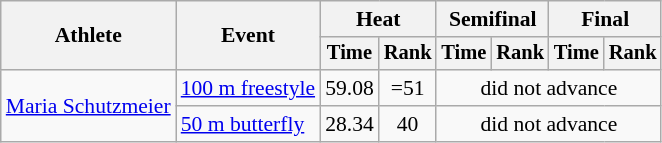<table class="wikitable" style="text-align:center; font-size:90%">
<tr>
<th rowspan="2">Athlete</th>
<th rowspan="2">Event</th>
<th colspan="2">Heat</th>
<th colspan="2">Semifinal</th>
<th colspan="2">Final</th>
</tr>
<tr style="font-size:95%">
<th>Time</th>
<th>Rank</th>
<th>Time</th>
<th>Rank</th>
<th>Time</th>
<th>Rank</th>
</tr>
<tr>
<td align=left rowspan=2><a href='#'>Maria Schutzmeier</a></td>
<td align=left><a href='#'>100 m freestyle</a></td>
<td>59.08</td>
<td>=51</td>
<td colspan=4>did not advance</td>
</tr>
<tr>
<td align=left><a href='#'>50 m butterfly</a></td>
<td>28.34</td>
<td>40</td>
<td colspan=4>did not advance</td>
</tr>
</table>
